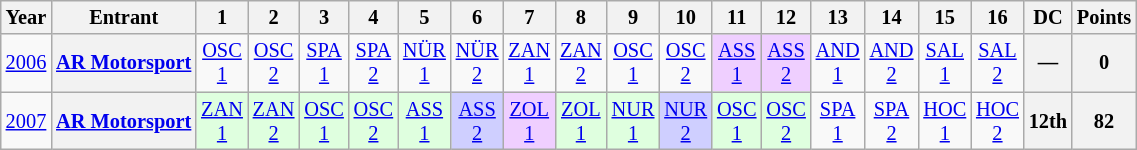<table class="wikitable" style="text-align:center; font-size:85%">
<tr>
<th>Year</th>
<th>Entrant</th>
<th>1</th>
<th>2</th>
<th>3</th>
<th>4</th>
<th>5</th>
<th>6</th>
<th>7</th>
<th>8</th>
<th>9</th>
<th>10</th>
<th>11</th>
<th>12</th>
<th>13</th>
<th>14</th>
<th>15</th>
<th>16</th>
<th>DC</th>
<th>Points</th>
</tr>
<tr>
<td><a href='#'>2006</a></td>
<th nowrap><a href='#'>AR Motorsport</a></th>
<td style="background:#;"><a href='#'>OSC<br>1</a><br></td>
<td style="background:#;"><a href='#'>OSC<br>2</a><br></td>
<td style="background:#;"><a href='#'>SPA<br>1</a><br></td>
<td style="background:#;"><a href='#'>SPA<br>2</a><br></td>
<td style="background:#;"><a href='#'>NÜR<br>1</a><br></td>
<td style="background:#;"><a href='#'>NÜR<br>2</a><br></td>
<td style="background:#;"><a href='#'>ZAN<br>1</a><br></td>
<td style="background:#;"><a href='#'>ZAN<br>2</a><br></td>
<td style="background:#;"><a href='#'>OSC<br>1</a><br></td>
<td style="background:#;"><a href='#'>OSC<br>2</a><br></td>
<td style="background:#EFCFFF;"><a href='#'>ASS<br>1</a><br></td>
<td style="background:#EFCFFF;"><a href='#'>ASS<br>2</a><br></td>
<td style="background:#;"><a href='#'>AND<br>1</a><br></td>
<td style="background:#;"><a href='#'>AND<br>2</a><br></td>
<td style="background:#;"><a href='#'>SAL<br>1</a><br></td>
<td style="background:#;"><a href='#'>SAL<br>2</a><br></td>
<th>—</th>
<th>0</th>
</tr>
<tr>
<td><a href='#'>2007</a></td>
<th nowrap><a href='#'>AR Motorsport</a></th>
<td style="background:#dfffdf;"><a href='#'>ZAN<br>1</a><br></td>
<td style="background:#dfffdf;"><a href='#'>ZAN<br>2</a><br></td>
<td style="background:#dfffdf;"><a href='#'>OSC<br>1</a><br></td>
<td style="background:#dfffdf;"><a href='#'>OSC<br>2</a><br></td>
<td style="background:#dfffdf;"><a href='#'>ASS<br>1</a><br></td>
<td style="background:#cfcfff;"><a href='#'>ASS<br>2</a><br></td>
<td style="background:#efcfff;"><a href='#'>ZOL<br>1</a><br></td>
<td style="background:#dfffdf;"><a href='#'>ZOL<br>1</a><br></td>
<td style="background:#dfffdf;"><a href='#'>NUR<br>1</a><br></td>
<td style="background:#cfcfff;"><a href='#'>NUR<br>2</a><br></td>
<td style="background:#dfffdf;"><a href='#'>OSC<br>1</a><br></td>
<td style="background:#dfffdf;"><a href='#'>OSC<br>2</a><br></td>
<td style="background:#;"><a href='#'>SPA<br>1</a><br></td>
<td style="background:#;"><a href='#'>SPA<br>2</a><br></td>
<td style="background:#;"><a href='#'>HOC<br>1</a><br></td>
<td style="background:#;"><a href='#'>HOC<br>2</a><br></td>
<th>12th</th>
<th>82</th>
</tr>
</table>
